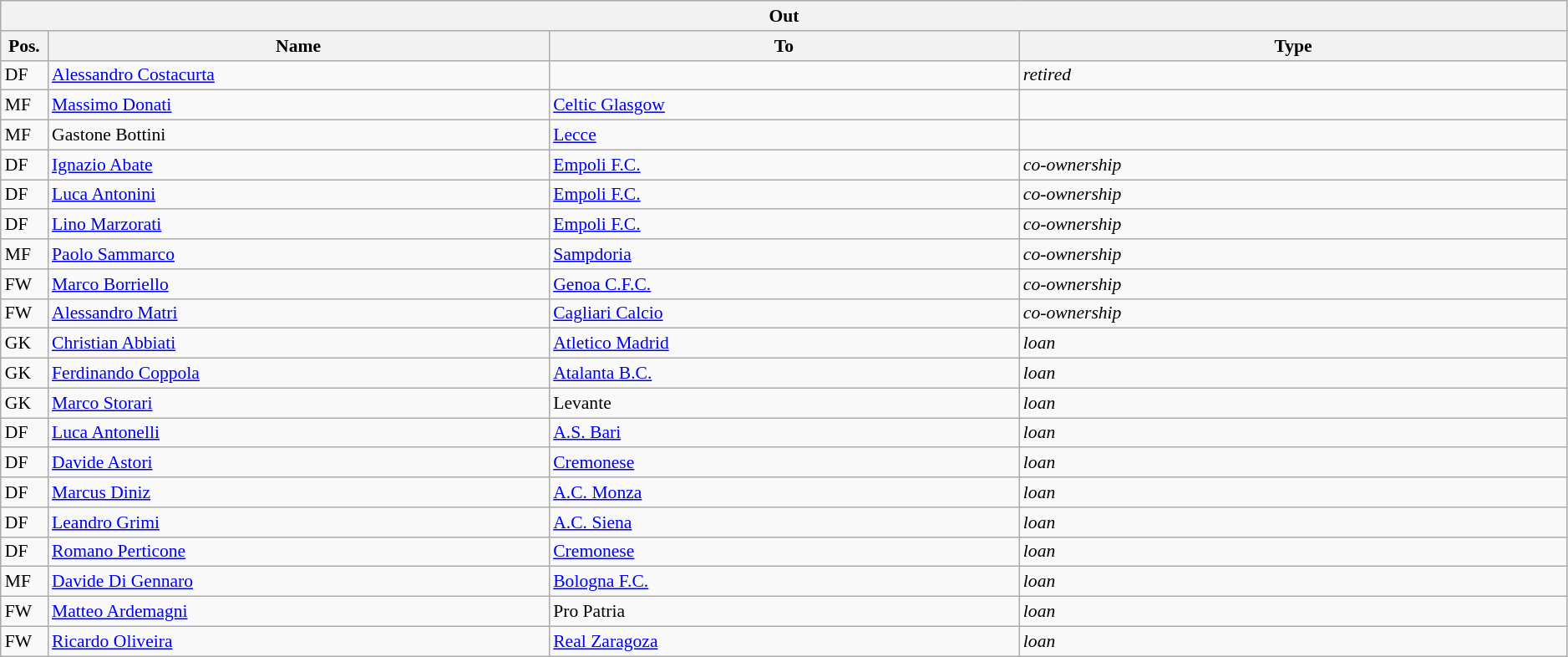<table class="wikitable" style="font-size:90%;width:99%;">
<tr>
<th colspan="4">Out</th>
</tr>
<tr>
<th width=3%>Pos.</th>
<th width=32%>Name</th>
<th width=30%>To</th>
<th width=35%>Type</th>
</tr>
<tr>
<td>DF</td>
<td><a href='#'>Alessandro Costacurta</a></td>
<td></td>
<td><em>retired</em></td>
</tr>
<tr>
<td>MF</td>
<td><a href='#'>Massimo Donati</a></td>
<td><a href='#'>Celtic Glasgow</a></td>
<td></td>
</tr>
<tr>
<td>MF</td>
<td>Gastone Bottini</td>
<td><a href='#'>Lecce</a></td>
<td></td>
</tr>
<tr>
<td>DF</td>
<td><a href='#'>Ignazio Abate</a></td>
<td><a href='#'>Empoli F.C.</a></td>
<td><em>co-ownership</em></td>
</tr>
<tr>
<td>DF</td>
<td><a href='#'>Luca Antonini</a></td>
<td><a href='#'>Empoli F.C.</a></td>
<td><em>co-ownership</em></td>
</tr>
<tr>
<td>DF</td>
<td><a href='#'>Lino Marzorati</a></td>
<td><a href='#'>Empoli F.C.</a></td>
<td><em>co-ownership</em></td>
</tr>
<tr>
<td>MF</td>
<td><a href='#'>Paolo Sammarco</a></td>
<td><a href='#'>Sampdoria</a></td>
<td><em>co-ownership</em></td>
</tr>
<tr>
<td>FW</td>
<td><a href='#'>Marco Borriello</a></td>
<td><a href='#'>Genoa C.F.C.</a></td>
<td><em>co-ownership</em></td>
</tr>
<tr>
<td>FW</td>
<td><a href='#'>Alessandro Matri</a></td>
<td><a href='#'>Cagliari Calcio</a></td>
<td><em>co-ownership</em></td>
</tr>
<tr>
<td>GK</td>
<td><a href='#'>Christian Abbiati</a></td>
<td><a href='#'>Atletico Madrid</a></td>
<td><em>loan</em></td>
</tr>
<tr>
<td>GK</td>
<td><a href='#'>Ferdinando Coppola</a></td>
<td><a href='#'>Atalanta B.C.</a></td>
<td><em>loan</em></td>
</tr>
<tr>
<td>GK</td>
<td><a href='#'>Marco Storari</a></td>
<td>Levante</td>
<td><em>loan</em></td>
</tr>
<tr>
<td>DF</td>
<td><a href='#'>Luca Antonelli</a></td>
<td><a href='#'>A.S. Bari</a></td>
<td><em>loan</em></td>
</tr>
<tr>
<td>DF</td>
<td><a href='#'>Davide Astori</a></td>
<td><a href='#'>Cremonese</a></td>
<td><em>loan</em></td>
</tr>
<tr>
<td>DF</td>
<td><a href='#'>Marcus Diniz</a></td>
<td><a href='#'>A.C. Monza</a></td>
<td><em>loan</em></td>
</tr>
<tr>
<td>DF</td>
<td><a href='#'>Leandro Grimi</a></td>
<td><a href='#'>A.C. Siena</a></td>
<td><em>loan</em></td>
</tr>
<tr>
<td>DF</td>
<td><a href='#'>Romano Perticone</a></td>
<td><a href='#'>Cremonese</a></td>
<td><em>loan</em></td>
</tr>
<tr>
<td>MF</td>
<td><a href='#'>Davide Di Gennaro</a></td>
<td><a href='#'>Bologna F.C.</a></td>
<td><em>loan</em></td>
</tr>
<tr>
<td>FW</td>
<td><a href='#'>Matteo Ardemagni</a></td>
<td>Pro Patria</td>
<td><em>loan</em></td>
</tr>
<tr>
<td>FW</td>
<td><a href='#'>Ricardo Oliveira</a></td>
<td><a href='#'>Real Zaragoza</a></td>
<td><em>loan</em></td>
</tr>
</table>
